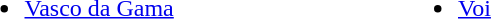<table width="580">
<tr>
<td width="45%"><br><ul><li><a href='#'>Vasco da Gama</a></li></ul></td>
<td width="45%"><br><ul><li><a href='#'>Voi</a></li></ul></td>
</tr>
</table>
